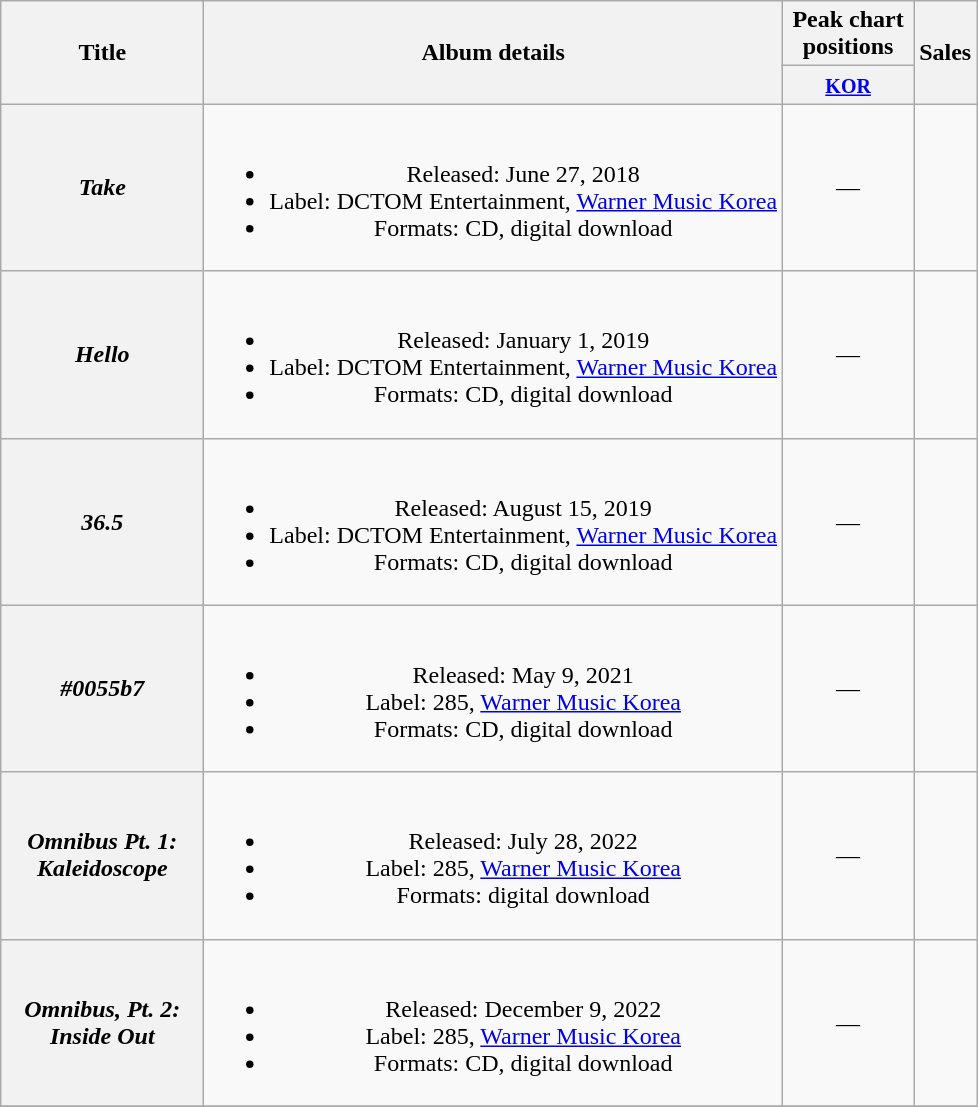<table class="wikitable plainrowheaders" style="text-align:center;">
<tr>
<th rowspan="2" scope="col" style="width:8em;">Title</th>
<th rowspan="2" scope="col">Album details</th>
<th colspan="1" scope="col" style="width:5em;">Peak chart positions</th>
<th rowspan="2">Sales</th>
</tr>
<tr>
<th><small><a href='#'>KOR</a></small><br></th>
</tr>
<tr>
<th scope="row"><em>Take</em></th>
<td><br><ul><li>Released: June 27, 2018</li><li>Label: DCTOM Entertainment, <a href='#'>Warner Music Korea</a></li><li>Formats: CD, digital download</li></ul></td>
<td>—</td>
<td></td>
</tr>
<tr>
<th scope="row"><em>Hello </em></th>
<td><br><ul><li>Released: January 1, 2019</li><li>Label: DCTOM Entertainment, <a href='#'>Warner Music Korea</a></li><li>Formats: CD, digital download</li></ul></td>
<td>—</td>
<td></td>
</tr>
<tr>
<th scope="row"><em>36.5</em></th>
<td><br><ul><li>Released: August 15, 2019</li><li>Label: DCTOM Entertainment, <a href='#'>Warner Music Korea</a></li><li>Formats: CD, digital download</li></ul></td>
<td>—</td>
<td></td>
</tr>
<tr>
<th scope="row"><em>#0055b7</em></th>
<td><br><ul><li>Released: May 9, 2021</li><li>Label: 285, <a href='#'>Warner Music Korea</a></li><li>Formats: CD, digital download</li></ul></td>
<td>—</td>
<td></td>
</tr>
<tr>
<th scope="row"><em>Omnibus Pt. 1: Kaleidoscope</em></th>
<td><br><ul><li>Released: July 28, 2022</li><li>Label: 285, <a href='#'>Warner Music Korea</a></li><li>Formats: digital download</li></ul></td>
<td>—</td>
<td></td>
</tr>
<tr>
<th scope="row"><em>Omnibus, Pt. 2: Inside Out</em></th>
<td><br><ul><li>Released: December 9, 2022</li><li>Label: 285, <a href='#'>Warner Music Korea</a></li><li>Formats: CD, digital download</li></ul></td>
<td>—</td>
<td></td>
</tr>
<tr>
</tr>
</table>
